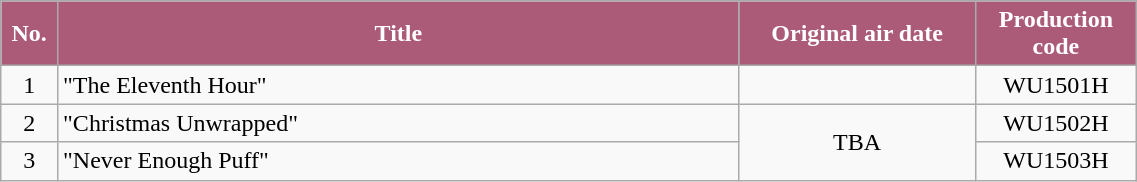<table class="wikitable plainrowheaders" style="width:60%;">
<tr>
<th style="background-color: #ab5b78; color: #FFFFFF;" width=5%>No.</th>
<th style="background-color: #ab5b78; color: #FFFFFF;" width=60%>Title</th>
<th style="background-color: #ab5b78; color: #FFFFFF;">Original air date</th>
<th style="background-color: #ab5b78; color: #FFFFFF;">Production<br>code</th>
</tr>
<tr>
<td align=center>1</td>
<td>"The Eleventh Hour"</td>
<td align=center></td>
<td align=center>WU1501H</td>
</tr>
<tr>
<td align=center>2</td>
<td>"Christmas Unwrapped"</td>
<td align=center rowspan=2>TBA</td>
<td align=center>WU1502H</td>
</tr>
<tr>
<td align=center>3</td>
<td>"Never Enough Puff"</td>
<td align=center>WU1503H</td>
</tr>
</table>
